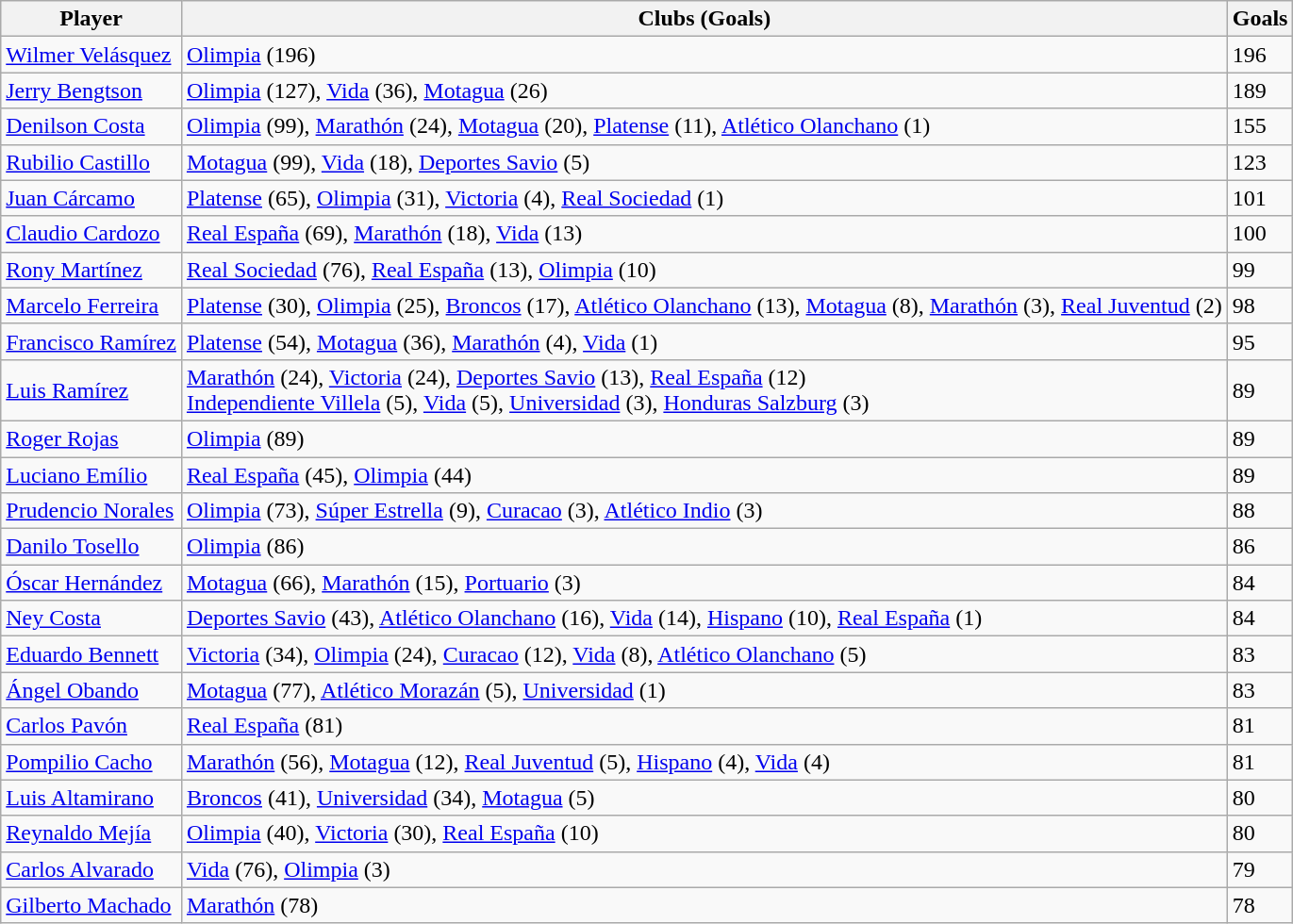<table class="wikitable">
<tr>
<th>Player</th>
<th>Clubs (Goals)</th>
<th>Goals</th>
</tr>
<tr>
<td> <a href='#'>Wilmer Velásquez</a></td>
<td><a href='#'>Olimpia</a> (196)</td>
<td>196</td>
</tr>
<tr>
<td> <a href='#'>Jerry Bengtson</a></td>
<td><a href='#'>Olimpia</a> (127), <a href='#'>Vida</a> (36), <a href='#'>Motagua</a> (26)</td>
<td>189</td>
</tr>
<tr>
<td> <a href='#'>Denilson Costa</a></td>
<td><a href='#'>Olimpia</a> (99), <a href='#'>Marathón</a> (24), <a href='#'>Motagua</a> (20), <a href='#'>Platense</a> (11), <a href='#'>Atlético Olanchano</a> (1)</td>
<td>155</td>
</tr>
<tr>
<td> <a href='#'>Rubilio Castillo</a></td>
<td><a href='#'>Motagua</a> (99), <a href='#'>Vida</a> (18), <a href='#'>Deportes Savio</a> (5)</td>
<td>123</td>
</tr>
<tr>
<td> <a href='#'>Juan Cárcamo</a></td>
<td><a href='#'>Platense</a> (65), <a href='#'>Olimpia</a> (31), <a href='#'>Victoria</a> (4), <a href='#'>Real Sociedad</a> (1)</td>
<td>101</td>
</tr>
<tr>
<td> <a href='#'>Claudio Cardozo</a></td>
<td><a href='#'>Real España</a> (69), <a href='#'>Marathón</a> (18), <a href='#'>Vida</a> (13)</td>
<td>100</td>
</tr>
<tr>
<td> <a href='#'>Rony Martínez</a></td>
<td><a href='#'>Real Sociedad</a> (76), <a href='#'>Real España</a> (13), <a href='#'>Olimpia</a> (10)</td>
<td>99</td>
</tr>
<tr>
<td> <a href='#'>Marcelo Ferreira</a></td>
<td><a href='#'>Platense</a> (30), <a href='#'>Olimpia</a> (25), <a href='#'>Broncos</a> (17), <a href='#'>Atlético Olanchano</a> (13), <a href='#'>Motagua</a> (8), <a href='#'>Marathón</a> (3), <a href='#'>Real Juventud</a> (2)</td>
<td>98</td>
</tr>
<tr>
<td> <a href='#'>Francisco Ramírez</a></td>
<td><a href='#'>Platense</a> (54), <a href='#'>Motagua</a> (36), <a href='#'>Marathón</a> (4), <a href='#'>Vida</a> (1)</td>
<td>95</td>
</tr>
<tr>
<td> <a href='#'>Luis Ramírez</a></td>
<td><a href='#'>Marathón</a> (24), <a href='#'>Victoria</a> (24), <a href='#'>Deportes Savio</a> (13), <a href='#'>Real España</a> (12)<br><a href='#'>Independiente Villela</a> (5), <a href='#'>Vida</a> (5), <a href='#'>Universidad</a> (3), <a href='#'>Honduras Salzburg</a> (3)</td>
<td>89</td>
</tr>
<tr>
<td> <a href='#'>Roger Rojas</a></td>
<td><a href='#'>Olimpia</a> (89)</td>
<td>89</td>
</tr>
<tr>
<td> <a href='#'>Luciano Emílio</a></td>
<td><a href='#'>Real España</a> (45), <a href='#'>Olimpia</a> (44)</td>
<td>89</td>
</tr>
<tr>
<td> <a href='#'>Prudencio Norales</a></td>
<td><a href='#'>Olimpia</a> (73), <a href='#'>Súper Estrella</a> (9), <a href='#'>Curacao</a> (3), <a href='#'>Atlético Indio</a> (3)</td>
<td>88</td>
</tr>
<tr>
<td> <a href='#'>Danilo Tosello</a></td>
<td><a href='#'>Olimpia</a> (86)</td>
<td>86</td>
</tr>
<tr>
<td> <a href='#'>Óscar Hernández</a></td>
<td><a href='#'>Motagua</a> (66), <a href='#'>Marathón</a> (15), <a href='#'>Portuario</a> (3)</td>
<td>84</td>
</tr>
<tr>
<td> <a href='#'>Ney Costa</a></td>
<td><a href='#'>Deportes Savio</a> (43), <a href='#'>Atlético Olanchano</a> (16), <a href='#'>Vida</a> (14), <a href='#'>Hispano</a> (10), <a href='#'>Real España</a> (1)</td>
<td>84</td>
</tr>
<tr>
<td> <a href='#'>Eduardo Bennett</a></td>
<td><a href='#'>Victoria</a> (34), <a href='#'>Olimpia</a> (24), <a href='#'>Curacao</a> (12), <a href='#'>Vida</a> (8), <a href='#'>Atlético Olanchano</a> (5)</td>
<td>83</td>
</tr>
<tr>
<td> <a href='#'>Ángel Obando</a></td>
<td><a href='#'>Motagua</a> (77), <a href='#'>Atlético Morazán</a> (5), <a href='#'>Universidad</a> (1)</td>
<td>83</td>
</tr>
<tr>
<td> <a href='#'>Carlos Pavón</a></td>
<td><a href='#'>Real España</a> (81)</td>
<td>81</td>
</tr>
<tr>
<td> <a href='#'>Pompilio Cacho</a></td>
<td><a href='#'>Marathón</a> (56), <a href='#'>Motagua</a> (12), <a href='#'>Real Juventud</a> (5), <a href='#'>Hispano</a> (4), <a href='#'>Vida</a> (4)</td>
<td>81</td>
</tr>
<tr>
<td> <a href='#'>Luis Altamirano</a></td>
<td><a href='#'>Broncos</a> (41), <a href='#'>Universidad</a> (34), <a href='#'>Motagua</a> (5)</td>
<td>80</td>
</tr>
<tr>
<td> <a href='#'>Reynaldo Mejía</a></td>
<td><a href='#'>Olimpia</a> (40), <a href='#'>Victoria</a> (30), <a href='#'>Real España</a> (10)</td>
<td>80</td>
</tr>
<tr>
<td> <a href='#'>Carlos Alvarado</a></td>
<td><a href='#'>Vida</a> (76), <a href='#'>Olimpia</a> (3)</td>
<td>79</td>
</tr>
<tr>
<td> <a href='#'>Gilberto Machado</a></td>
<td><a href='#'>Marathón</a> (78)</td>
<td>78</td>
</tr>
</table>
